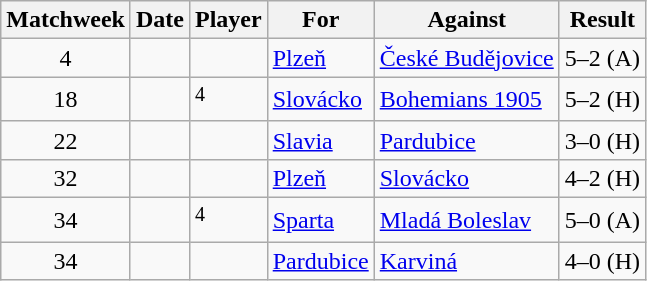<table class="wikitable sortable">
<tr>
<th>Matchweek</th>
<th>Date</th>
<th>Player</th>
<th>For</th>
<th>Against</th>
<th>Result</th>
</tr>
<tr>
<td align="center">4</td>
<td></td>
<td> </td>
<td><a href='#'>Plzeň</a></td>
<td><a href='#'>České Budějovice</a></td>
<td>5–2 (A)</td>
</tr>
<tr>
<td align="center">18</td>
<td></td>
<td> <sup>4</sup></td>
<td><a href='#'>Slovácko</a></td>
<td><a href='#'>Bohemians 1905</a></td>
<td>5–2 (H)</td>
</tr>
<tr>
<td align="center">22</td>
<td></td>
<td> </td>
<td><a href='#'>Slavia</a></td>
<td><a href='#'>Pardubice</a></td>
<td>3–0 (H)</td>
</tr>
<tr>
<td align="center">32</td>
<td></td>
<td> </td>
<td><a href='#'>Plzeň</a></td>
<td><a href='#'>Slovácko</a></td>
<td>4–2 (H)</td>
</tr>
<tr>
<td align="center">34</td>
<td></td>
<td> <sup>4</sup></td>
<td><a href='#'>Sparta</a></td>
<td><a href='#'>Mladá Boleslav</a></td>
<td>5–0 (A)</td>
</tr>
<tr>
<td align="center">34</td>
<td></td>
<td> </td>
<td><a href='#'>Pardubice</a></td>
<td><a href='#'>Karviná</a></td>
<td>4–0 (H)</td>
</tr>
</table>
